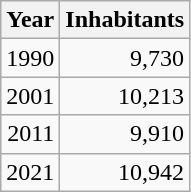<table cellspacing="0" cellpadding="0">
<tr>
<td valign="top"><br><table class="wikitable sortable zebra hintergrundfarbe5">
<tr>
<th>Year</th>
<th>Inhabitants</th>
</tr>
<tr align="right">
<td>1990</td>
<td>9,730</td>
</tr>
<tr align="right">
<td>2001</td>
<td>10,213</td>
</tr>
<tr align="right">
<td>2011</td>
<td>9,910</td>
</tr>
<tr align="right">
<td>2021</td>
<td>10,942</td>
</tr>
</table>
</td>
</tr>
</table>
